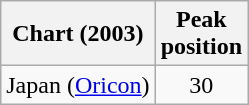<table class="wikitable sortable plainrowheaders">
<tr>
<th scope="col">Chart (2003)</th>
<th scope="col">Peak<br>position</th>
</tr>
<tr>
<td>Japan (<a href='#'>Oricon</a>)</td>
<td style="text-align:center;">30</td>
</tr>
</table>
